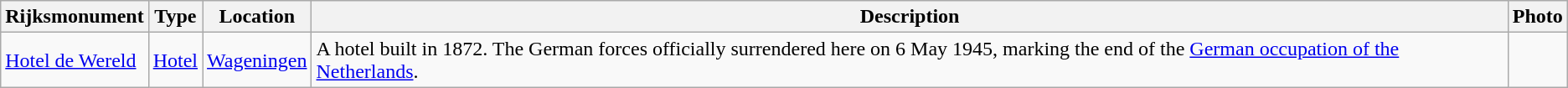<table class="wikitable">
<tr>
<th>Rijksmonument</th>
<th>Type</th>
<th>Location</th>
<th>Description</th>
<th>Photo</th>
</tr>
<tr>
<td><a href='#'>Hotel de Wereld</a><br></td>
<td><a href='#'>Hotel</a></td>
<td><a href='#'>Wageningen</a></td>
<td>A hotel built in 1872. The German forces officially surrendered here on 6 May 1945, marking the end of the <a href='#'>German occupation of the Netherlands</a>.</td>
<td></td>
</tr>
</table>
